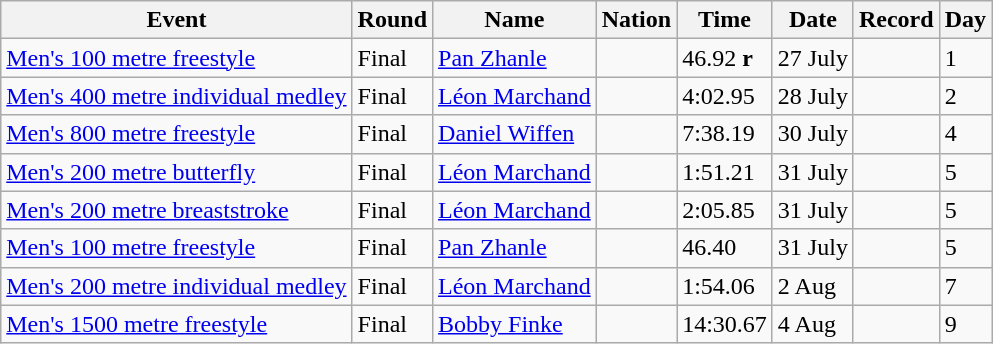<table class="wikitable sortable">
<tr>
<th>Event</th>
<th>Round</th>
<th>Name</th>
<th>Nation</th>
<th>Time</th>
<th>Date</th>
<th>Record</th>
<th>Day</th>
</tr>
<tr>
<td><a href='#'>Men's 100 metre freestyle</a></td>
<td>Final</td>
<td><a href='#'>Pan Zhanle</a></td>
<td></td>
<td>46.92 <strong>r</strong></td>
<td>27 July</td>
<td></td>
<td>1</td>
</tr>
<tr>
<td><a href='#'>Men's 400 metre individual medley</a></td>
<td>Final</td>
<td><a href='#'>Léon Marchand</a></td>
<td></td>
<td>4:02.95</td>
<td>28 July</td>
<td></td>
<td>2</td>
</tr>
<tr>
<td><a href='#'>Men's 800 metre freestyle</a></td>
<td>Final</td>
<td><a href='#'>Daniel Wiffen</a></td>
<td></td>
<td>7:38.19</td>
<td>30 July</td>
<td></td>
<td>4</td>
</tr>
<tr>
<td><a href='#'>Men's 200 metre butterfly</a></td>
<td>Final</td>
<td><a href='#'>Léon Marchand</a></td>
<td></td>
<td>1:51.21</td>
<td>31 July</td>
<td></td>
<td>5</td>
</tr>
<tr>
<td><a href='#'>Men's 200 metre breaststroke</a></td>
<td>Final</td>
<td><a href='#'>Léon Marchand</a></td>
<td></td>
<td>2:05.85</td>
<td>31 July</td>
<td></td>
<td>5</td>
</tr>
<tr>
<td><a href='#'>Men's 100 metre freestyle</a></td>
<td>Final</td>
<td><a href='#'>Pan Zhanle</a></td>
<td></td>
<td>46.40</td>
<td>31 July</td>
<td></td>
<td>5</td>
</tr>
<tr>
<td><a href='#'>Men's 200 metre individual medley</a></td>
<td>Final</td>
<td><a href='#'>Léon Marchand</a></td>
<td></td>
<td>1:54.06</td>
<td>2 Aug</td>
<td></td>
<td>7</td>
</tr>
<tr>
<td><a href='#'>Men's 1500 metre freestyle</a></td>
<td>Final</td>
<td><a href='#'>Bobby Finke</a></td>
<td></td>
<td>14:30.67</td>
<td>4 Aug</td>
<td></td>
<td>9</td>
</tr>
</table>
